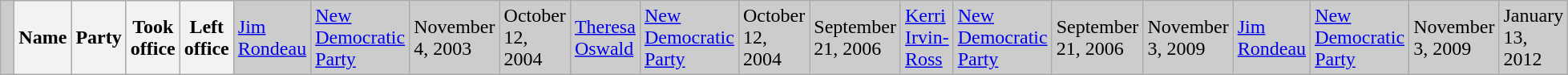<table class="wikitable">
<tr bgcolor="CCCCCC">
<td> </td>
<th width="30%"><strong>Name </strong></th>
<th width="30%"><strong>Party</strong></th>
<th width="20%"><strong>Took office</strong></th>
<th width="20%"><strong>Left office</strong><br></th>
<td><a href='#'>Jim Rondeau</a><br></td>
<td><a href='#'>New Democratic Party</a></td>
<td>November 4, 2003</td>
<td>October 12, 2004<br></td>
<td><a href='#'>Theresa Oswald</a><br></td>
<td><a href='#'>New Democratic Party</a></td>
<td>October 12, 2004</td>
<td>September 21, 2006<br></td>
<td><a href='#'>Kerri Irvin-Ross</a><br></td>
<td><a href='#'>New Democratic Party</a></td>
<td>September 21, 2006</td>
<td>November 3, 2009<br></td>
<td><a href='#'>Jim Rondeau</a><br></td>
<td><a href='#'>New Democratic Party</a></td>
<td>November 3, 2009</td>
<td>January 13, 2012</td>
</tr>
</table>
